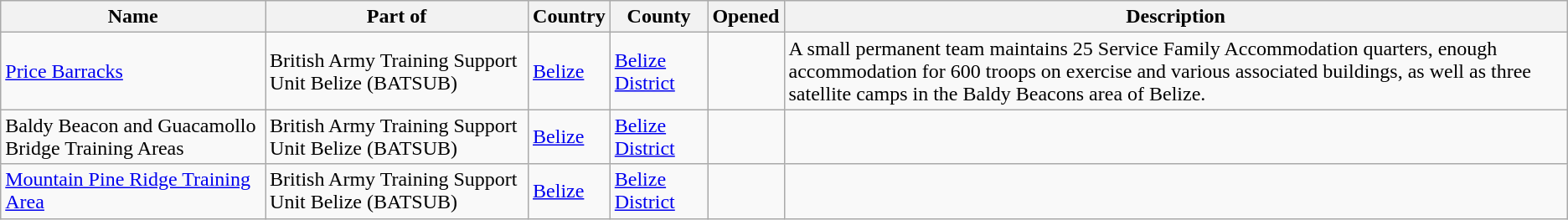<table class="wikitable sortable" border="1">
<tr>
<th style="width=" 15%">Name</th>
<th style="width=" 15%">Part of</th>
<th style="width=" 4%">Country</th>
<th style="width=" 10%">County</th>
<th style="width=" 5%">Opened</th>
<th style="class=" width="50%" unsortable">Description</th>
</tr>
<tr>
<td><a href='#'>Price Barracks</a></td>
<td>British Army Training Support Unit Belize (BATSUB)</td>
<td><a href='#'>Belize</a></td>
<td><a href='#'>Belize District</a></td>
<td></td>
<td>A small permanent team maintains 25 Service Family Accommodation quarters, enough accommodation for 600 troops on exercise and various associated buildings, as well as three satellite camps in the Baldy Beacons area of Belize.</td>
</tr>
<tr>
<td>Baldy Beacon and Guacamollo Bridge Training Areas</td>
<td>British Army Training Support Unit Belize (BATSUB)</td>
<td><a href='#'>Belize</a></td>
<td><a href='#'>Belize District</a></td>
<td></td>
<td></td>
</tr>
<tr>
<td><a href='#'>Mountain Pine Ridge Training Area</a></td>
<td>British Army Training Support Unit Belize (BATSUB)</td>
<td><a href='#'>Belize</a></td>
<td><a href='#'>Belize District</a></td>
<td></td>
<td></td>
</tr>
</table>
